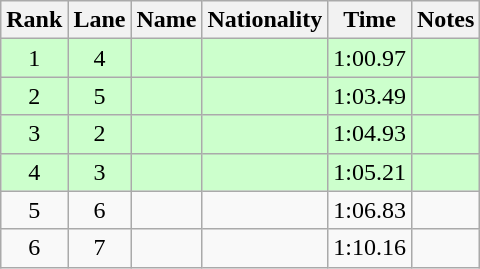<table class="wikitable sortable" style="text-align:center">
<tr>
<th>Rank</th>
<th>Lane</th>
<th>Name</th>
<th>Nationality</th>
<th>Time</th>
<th>Notes</th>
</tr>
<tr bgcolor=ccffcc>
<td>1</td>
<td>4</td>
<td align=left></td>
<td align=left></td>
<td>1:00.97</td>
<td><strong></strong> <strong></strong></td>
</tr>
<tr bgcolor=ccffcc>
<td>2</td>
<td>5</td>
<td align=left></td>
<td align=left></td>
<td>1:03.49</td>
<td><strong></strong></td>
</tr>
<tr bgcolor=ccffcc>
<td>3</td>
<td>2</td>
<td align=left></td>
<td align=left></td>
<td>1:04.93</td>
<td><strong></strong></td>
</tr>
<tr bgcolor=ccffcc>
<td>4</td>
<td>3</td>
<td align=left></td>
<td align=left></td>
<td>1:05.21</td>
<td><strong></strong></td>
</tr>
<tr>
<td>5</td>
<td>6</td>
<td align=left></td>
<td align=left></td>
<td>1:06.83</td>
<td></td>
</tr>
<tr>
<td>6</td>
<td>7</td>
<td align=left></td>
<td align=left></td>
<td>1:10.16</td>
<td></td>
</tr>
</table>
